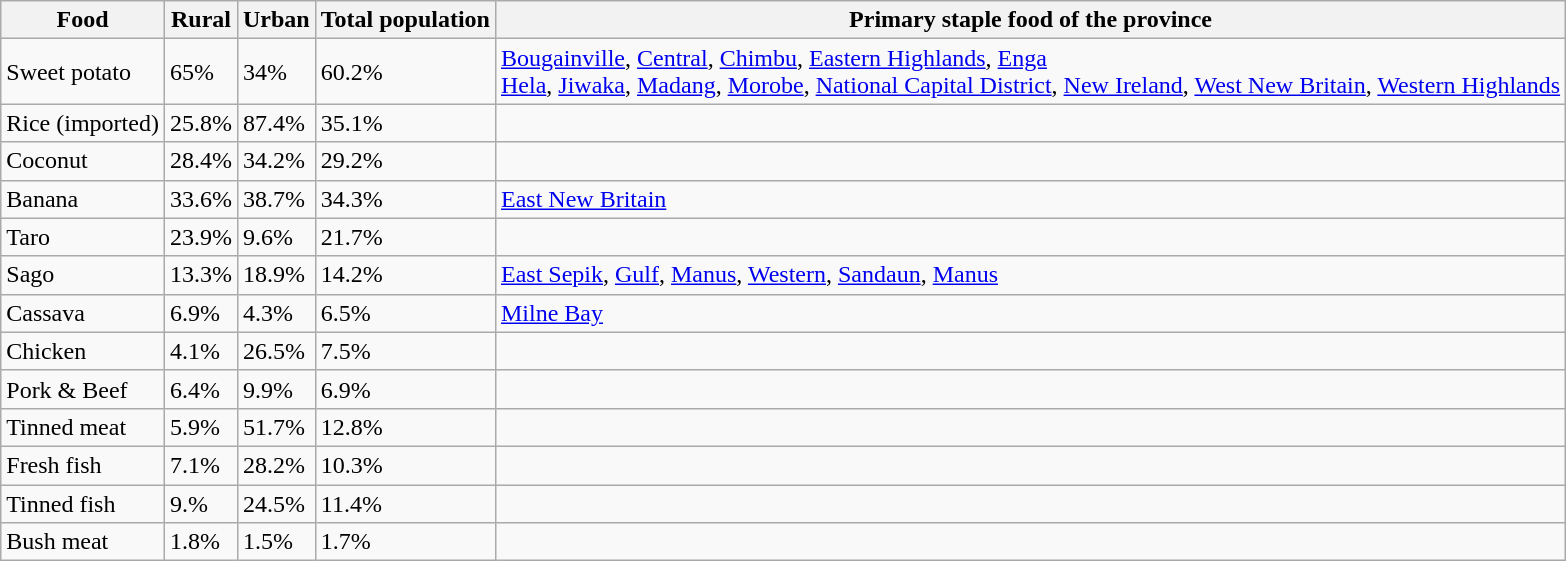<table class="wikitable">
<tr>
<th>Food</th>
<th>Rural</th>
<th>Urban</th>
<th>Total population</th>
<th>Primary staple food of the province</th>
</tr>
<tr>
<td>Sweet potato</td>
<td>65%</td>
<td>34%</td>
<td>60.2%</td>
<td><a href='#'>Bougainville</a>, <a href='#'>Central</a>, <a href='#'>Chimbu</a>, <a href='#'>Eastern Highlands</a>, <a href='#'>Enga</a><br><a href='#'>Hela</a>, <a href='#'>Jiwaka</a>, <a href='#'>Madang</a>, <a href='#'>Morobe</a>, <a href='#'>National Capital District</a>,
<a href='#'>New Ireland</a>, <a href='#'>West New Britain</a>, <a href='#'>Western Highlands</a></td>
</tr>
<tr>
<td>Rice (imported)</td>
<td>25.8%</td>
<td>87.4%</td>
<td>35.1%</td>
<td></td>
</tr>
<tr>
<td>Coconut</td>
<td>28.4%</td>
<td>34.2%</td>
<td>29.2%</td>
<td></td>
</tr>
<tr>
<td>Banana</td>
<td>33.6%</td>
<td>38.7%</td>
<td>34.3%</td>
<td><a href='#'>East New Britain</a></td>
</tr>
<tr>
<td>Taro</td>
<td>23.9%</td>
<td>9.6%</td>
<td>21.7%</td>
<td></td>
</tr>
<tr>
<td>Sago</td>
<td>13.3%</td>
<td>18.9%</td>
<td>14.2%</td>
<td><a href='#'>East Sepik</a>, <a href='#'>Gulf</a>, <a href='#'>Manus</a>, <a href='#'>Western</a>, <a href='#'>Sandaun</a>, <a href='#'>Manus</a></td>
</tr>
<tr>
<td>Cassava</td>
<td>6.9%</td>
<td>4.3%</td>
<td>6.5%</td>
<td><a href='#'>Milne Bay</a></td>
</tr>
<tr>
<td>Chicken</td>
<td>4.1%</td>
<td>26.5%</td>
<td>7.5%</td>
<td></td>
</tr>
<tr>
<td>Pork & Beef</td>
<td>6.4%</td>
<td>9.9%</td>
<td>6.9%</td>
<td></td>
</tr>
<tr>
<td>Tinned meat</td>
<td>5.9%</td>
<td>51.7%</td>
<td>12.8%</td>
<td></td>
</tr>
<tr>
<td>Fresh fish</td>
<td>7.1%</td>
<td>28.2%</td>
<td>10.3%</td>
<td></td>
</tr>
<tr>
<td>Tinned fish</td>
<td>9.%</td>
<td>24.5%</td>
<td>11.4%</td>
<td></td>
</tr>
<tr>
<td>Bush meat</td>
<td>1.8%</td>
<td>1.5%</td>
<td>1.7%</td>
<td></td>
</tr>
</table>
